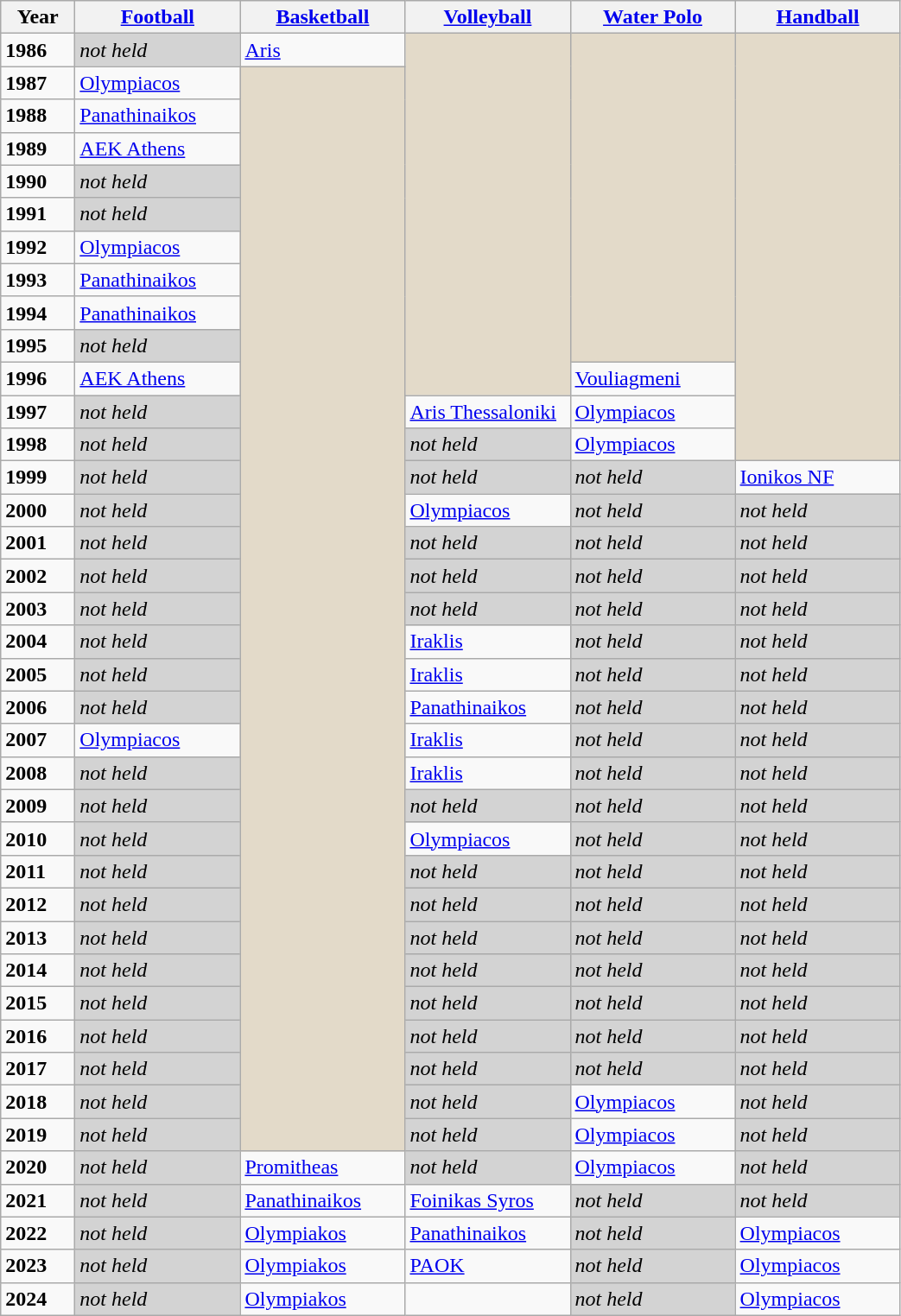<table class="wikitable">
<tr>
<th width="50">Year</th>
<th width="120"><a href='#'>Football</a></th>
<th width="120"><a href='#'>Basketball</a></th>
<th width="120"><a href='#'>Volleyball</a></th>
<th width="120"><a href='#'>Water Polo</a></th>
<th width="120"><a href='#'>Handball</a></th>
</tr>
<tr>
<td><strong>1986</strong></td>
<td bgcolor="lightgrey"><em>not held</em></td>
<td><a href='#'>Aris</a></td>
<td rowspan="11" bgcolor="E3DAC9"></td>
<td rowspan="10" bgcolor="E3DAC9"></td>
<td rowspan="13" bgcolor="E3DAC9"></td>
</tr>
<tr>
<td><strong>1987</strong></td>
<td><a href='#'>Olympiacos</a></td>
<td rowspan="33" bgcolor="E3DAC9"></td>
</tr>
<tr>
<td><strong>1988</strong></td>
<td><a href='#'>Panathinaikos</a></td>
</tr>
<tr>
<td><strong>1989</strong></td>
<td><a href='#'>AEK Athens</a></td>
</tr>
<tr>
<td><strong>1990</strong></td>
<td bgcolor="lightgrey"><em>not held</em></td>
</tr>
<tr>
<td><strong>1991</strong></td>
<td bgcolor="lightgrey"><em>not held</em></td>
</tr>
<tr>
<td><strong>1992</strong></td>
<td><a href='#'>Olympiacos</a></td>
</tr>
<tr>
<td><strong>1993</strong></td>
<td><a href='#'>Panathinaikos</a></td>
</tr>
<tr>
<td><strong>1994</strong></td>
<td><a href='#'>Panathinaikos</a></td>
</tr>
<tr>
<td><strong>1995</strong></td>
<td bgcolor="lightgrey"><em>not held</em></td>
</tr>
<tr>
<td><strong>1996</strong></td>
<td><a href='#'>AEK Athens</a></td>
<td><a href='#'>Vouliagmeni</a></td>
</tr>
<tr>
<td><strong>1997</strong></td>
<td bgcolor="lightgrey"><em>not held</em></td>
<td><a href='#'>Aris Thessaloniki</a></td>
<td><a href='#'>Olympiacos</a></td>
</tr>
<tr>
<td><strong>1998</strong></td>
<td bgcolor="lightgrey"><em>not held</em></td>
<td bgcolor="lightgrey"><em>not held</em></td>
<td><a href='#'>Olympiacos</a></td>
</tr>
<tr>
<td><strong>1999</strong></td>
<td bgcolor="lightgrey"><em>not held</em></td>
<td bgcolor="lightgrey"><em>not held</em></td>
<td bgcolor="lightgrey"><em>not held</em></td>
<td><a href='#'>Ionikos NF</a></td>
</tr>
<tr>
<td><strong>2000</strong></td>
<td bgcolor="lightgrey"><em>not held</em></td>
<td><a href='#'>Olympiacos</a></td>
<td bgcolor="lightgrey"><em>not held</em></td>
<td bgcolor="lightgrey"><em>not held</em></td>
</tr>
<tr>
<td><strong>2001</strong></td>
<td bgcolor="lightgrey"><em>not held</em></td>
<td bgcolor="lightgrey"><em>not held</em></td>
<td bgcolor="lightgrey"><em>not held</em></td>
<td bgcolor="lightgrey"><em>not held</em></td>
</tr>
<tr>
<td><strong>2002</strong></td>
<td bgcolor="lightgrey"><em>not held</em></td>
<td bgcolor="lightgrey"><em>not held</em></td>
<td bgcolor="lightgrey"><em>not held</em></td>
<td bgcolor="lightgrey"><em>not held</em></td>
</tr>
<tr>
<td><strong>2003</strong></td>
<td bgcolor="lightgrey"><em>not held</em></td>
<td bgcolor="lightgrey"><em>not held</em></td>
<td bgcolor="lightgrey"><em>not held</em></td>
<td bgcolor="lightgrey"><em>not held</em></td>
</tr>
<tr>
<td><strong>2004</strong></td>
<td bgcolor="lightgrey"><em>not held</em></td>
<td><a href='#'>Iraklis</a></td>
<td bgcolor="lightgrey"><em>not held</em></td>
<td bgcolor="lightgrey"><em>not held</em></td>
</tr>
<tr>
<td><strong>2005</strong></td>
<td bgcolor="lightgrey"><em>not held</em></td>
<td><a href='#'>Iraklis</a></td>
<td bgcolor="lightgrey"><em>not held</em></td>
<td bgcolor="lightgrey"><em>not held</em></td>
</tr>
<tr>
<td><strong>2006</strong></td>
<td bgcolor="lightgrey"><em>not held</em></td>
<td><a href='#'>Panathinaikos</a></td>
<td bgcolor="lightgrey"><em>not held</em></td>
<td bgcolor="lightgrey"><em>not held</em></td>
</tr>
<tr>
<td><strong>2007</strong></td>
<td><a href='#'>Olympiacos</a></td>
<td><a href='#'>Iraklis</a></td>
<td bgcolor="lightgrey"><em>not held</em></td>
<td bgcolor="lightgrey"><em>not held</em></td>
</tr>
<tr>
<td><strong>2008</strong></td>
<td bgcolor="lightgrey"><em>not held</em></td>
<td><a href='#'>Iraklis</a></td>
<td bgcolor="lightgrey"><em>not held</em></td>
<td bgcolor="lightgrey"><em>not held</em></td>
</tr>
<tr>
<td><strong>2009</strong></td>
<td bgcolor="lightgrey"><em>not held</em></td>
<td bgcolor="lightgrey"><em>not held</em></td>
<td bgcolor="lightgrey"><em>not held</em></td>
<td bgcolor="lightgrey"><em>not held</em></td>
</tr>
<tr>
<td><strong>2010</strong></td>
<td bgcolor="lightgrey"><em>not held</em></td>
<td><a href='#'>Olympiacos</a></td>
<td bgcolor="lightgrey"><em>not held</em></td>
<td bgcolor="lightgrey"><em>not held</em></td>
</tr>
<tr>
<td><strong>2011</strong></td>
<td bgcolor="lightgrey"><em>not held</em></td>
<td bgcolor="lightgrey"><em>not held</em></td>
<td bgcolor="lightgrey"><em>not held</em></td>
<td bgcolor="lightgrey"><em>not held</em></td>
</tr>
<tr>
<td><strong>2012</strong></td>
<td bgcolor="lightgrey"><em>not held</em></td>
<td bgcolor="lightgrey"><em>not held</em></td>
<td bgcolor="lightgrey"><em>not held</em></td>
<td bgcolor="lightgrey"><em>not held</em></td>
</tr>
<tr>
<td><strong>2013</strong></td>
<td bgcolor="lightgrey"><em>not held</em></td>
<td bgcolor="lightgrey"><em>not held</em></td>
<td bgcolor="lightgrey"><em>not held</em></td>
<td bgcolor="lightgrey"><em>not held</em></td>
</tr>
<tr>
<td><strong>2014</strong></td>
<td bgcolor="lightgrey"><em>not held</em></td>
<td bgcolor="lightgrey"><em>not held</em></td>
<td bgcolor="lightgrey"><em>not held</em></td>
<td bgcolor="lightgrey"><em>not held</em></td>
</tr>
<tr>
<td><strong>2015</strong></td>
<td bgcolor="lightgrey"><em>not held</em></td>
<td bgcolor="lightgrey"><em>not held</em></td>
<td bgcolor="lightgrey"><em>not held</em></td>
<td bgcolor="lightgrey"><em>not held</em></td>
</tr>
<tr>
<td><strong>2016</strong></td>
<td bgcolor="lightgrey"><em>not held</em></td>
<td bgcolor="lightgrey"><em>not held</em></td>
<td bgcolor="lightgrey"><em>not held</em></td>
<td bgcolor="lightgrey"><em>not held</em></td>
</tr>
<tr>
<td><strong>2017</strong></td>
<td bgcolor="lightgrey"><em>not held</em></td>
<td bgcolor="lightgrey"><em>not held</em></td>
<td bgcolor="lightgrey"><em>not held</em></td>
<td bgcolor="lightgrey"><em>not held</em></td>
</tr>
<tr>
<td><strong>2018</strong></td>
<td bgcolor="lightgrey"><em>not held</em></td>
<td bgcolor="lightgrey"><em>not held</em></td>
<td><a href='#'>Olympiacos</a></td>
<td bgcolor="lightgrey"><em>not held</em></td>
</tr>
<tr>
<td><strong>2019</strong></td>
<td bgcolor="lightgrey"><em>not held</em></td>
<td bgcolor="lightgrey"><em>not held</em></td>
<td><a href='#'>Olympiacos</a></td>
<td bgcolor="lightgrey"><em>not held</em></td>
</tr>
<tr>
<td><strong>2020</strong></td>
<td bgcolor="lightgrey"><em>not held</em></td>
<td><a href='#'>Promitheas</a></td>
<td bgcolor="lightgrey"><em>not held</em></td>
<td><a href='#'>Olympiacos</a></td>
<td bgcolor="lightgrey"><em>not held</em></td>
</tr>
<tr>
<td><strong>2021</strong></td>
<td bgcolor="lightgrey"><em>not held</em></td>
<td><a href='#'>Panathinaikos</a></td>
<td><a href='#'>Foinikas Syros</a></td>
<td bgcolor="lightgrey"><em>not held</em></td>
<td bgcolor="lightgrey"><em>not held</em></td>
</tr>
<tr>
<td><strong>2022</strong></td>
<td bgcolor="lightgrey"><em>not held</em></td>
<td><a href='#'>Olympiakos</a></td>
<td><a href='#'>Panathinaikos</a></td>
<td bgcolor="lightgrey"><em>not held</em></td>
<td><a href='#'>Olympiacos</a></td>
</tr>
<tr>
<td><strong>2023</strong></td>
<td bgcolor="lightgrey"><em>not held</em></td>
<td><a href='#'>Olympiakos</a></td>
<td><a href='#'>PAOK</a></td>
<td bgcolor="lightgrey"><em>not held</em></td>
<td><a href='#'>Olympiacos</a></td>
</tr>
<tr>
<td><strong>2024</strong></td>
<td bgcolor="lightgrey"><em>not held</em></td>
<td><a href='#'>Olympiakos</a></td>
<td></td>
<td bgcolor="lightgrey"><em>not held</em></td>
<td><a href='#'>Olympiacos</a></td>
</tr>
</table>
